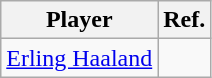<table class="wikitable">
<tr>
<th>Player</th>
<th>Ref.</th>
</tr>
<tr>
<td> <a href='#'>Erling Haaland</a></td>
<td></td>
</tr>
</table>
